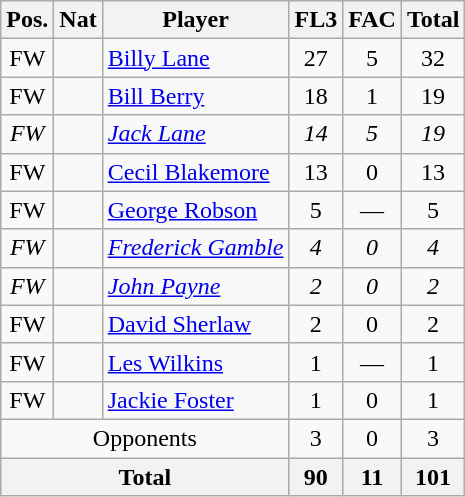<table class="wikitable"  style="text-align:center; border:1px #aaa solid;">
<tr>
<th>Pos.</th>
<th>Nat</th>
<th>Player</th>
<th>FL3</th>
<th>FAC</th>
<th>Total</th>
</tr>
<tr>
<td>FW</td>
<td></td>
<td style="text-align:left;"><a href='#'>Billy Lane</a></td>
<td>27</td>
<td>5</td>
<td>32</td>
</tr>
<tr>
<td>FW</td>
<td></td>
<td style="text-align:left;"><a href='#'>Bill Berry</a></td>
<td>18</td>
<td>1</td>
<td>19</td>
</tr>
<tr>
<td><em>FW</em></td>
<td><em></em></td>
<td style="text-align:left;"><em><a href='#'>Jack Lane</a></em></td>
<td><em>14</em></td>
<td><em>5</em></td>
<td><em>19</em></td>
</tr>
<tr>
<td>FW</td>
<td></td>
<td style="text-align:left;"><a href='#'>Cecil Blakemore</a></td>
<td>13</td>
<td>0</td>
<td>13</td>
</tr>
<tr>
<td>FW</td>
<td></td>
<td style="text-align:left;"><a href='#'>George Robson</a></td>
<td>5</td>
<td>—</td>
<td>5</td>
</tr>
<tr>
<td><em>FW</em></td>
<td><em></em></td>
<td style="text-align:left;"><a href='#'><em>Frederick Gamble</em></a></td>
<td><em>4</em></td>
<td><em>0</em></td>
<td><em>4</em></td>
</tr>
<tr>
<td><em>FW</em></td>
<td><em></em></td>
<td style="text-align:left;"><a href='#'><em>John Payne</em></a></td>
<td><em>2</em></td>
<td><em>0</em></td>
<td><em>2</em></td>
</tr>
<tr>
<td>FW</td>
<td></td>
<td style="text-align:left;"><a href='#'>David Sherlaw</a></td>
<td>2</td>
<td>0</td>
<td>2</td>
</tr>
<tr>
<td>FW</td>
<td></td>
<td style="text-align:left;"><a href='#'>Les Wilkins</a></td>
<td>1</td>
<td>—</td>
<td>1</td>
</tr>
<tr>
<td>FW</td>
<td></td>
<td style="text-align:left;"><a href='#'>Jackie Foster</a></td>
<td>1</td>
<td>0</td>
<td>1</td>
</tr>
<tr>
<td colspan="3">Opponents</td>
<td>3</td>
<td>0</td>
<td>3</td>
</tr>
<tr>
<th colspan="3">Total</th>
<th>90</th>
<th>11</th>
<th>101</th>
</tr>
</table>
